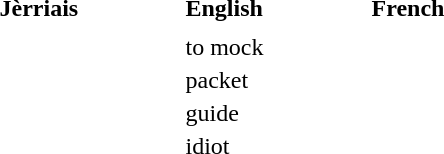<table>
<tr>
<td width="120em"><strong>Jèrriais</strong></td>
<td width="120em"><strong>English</strong></td>
<td width="120em"><strong>French</strong></td>
</tr>
<tr>
<td></td>
<td></td>
<td></td>
</tr>
<tr>
<td></td>
<td>to mock</td>
<td></td>
</tr>
<tr>
<td></td>
<td>packet</td>
<td></td>
</tr>
<tr>
<td></td>
<td>guide</td>
<td></td>
</tr>
<tr>
<td></td>
<td>idiot</td>
<td></td>
</tr>
</table>
